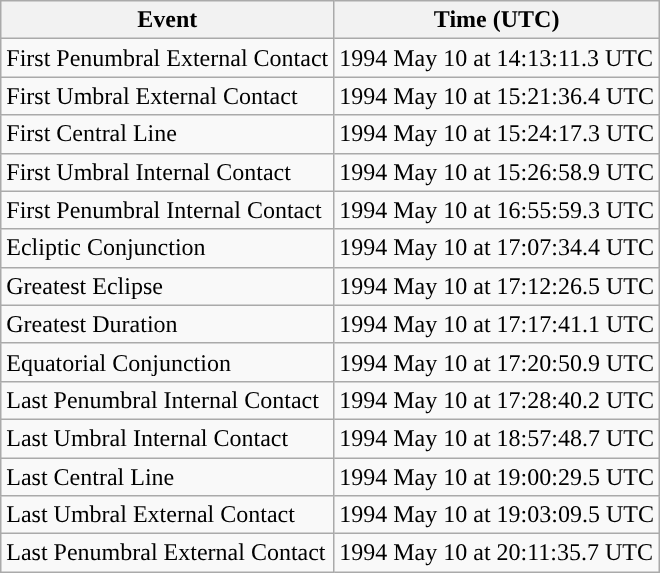<table class="wikitable">
<tr>
<th>Event</th>
<th>Time (UTC)</th>
</tr>
<tr>
<td>First Penumbral External Contact</td>
<td>1994 May 10 at 14:13:11.3 UTC</td>
</tr>
<tr>
<td>First Umbral External Contact</td>
<td>1994 May 10 at 15:21:36.4 UTC</td>
</tr>
<tr>
<td>First Central Line</td>
<td>1994 May 10 at 15:24:17.3 UTC</td>
</tr>
<tr>
<td>First Umbral Internal Contact</td>
<td>1994 May 10 at 15:26:58.9 UTC</td>
</tr>
<tr>
<td>First Penumbral Internal Contact</td>
<td>1994 May 10 at 16:55:59.3 UTC</td>
</tr>
<tr>
<td>Ecliptic Conjunction</td>
<td>1994 May 10 at 17:07:34.4 UTC</td>
</tr>
<tr>
<td>Greatest Eclipse</td>
<td>1994 May 10 at 17:12:26.5 UTC</td>
</tr>
<tr>
<td>Greatest Duration</td>
<td>1994 May 10 at 17:17:41.1 UTC</td>
</tr>
<tr>
<td>Equatorial Conjunction</td>
<td>1994 May 10 at 17:20:50.9 UTC</td>
</tr>
<tr>
<td>Last Penumbral Internal Contact</td>
<td>1994 May 10 at 17:28:40.2 UTC</td>
</tr>
<tr>
<td>Last Umbral Internal Contact</td>
<td>1994 May 10 at 18:57:48.7 UTC</td>
</tr>
<tr>
<td>Last Central Line</td>
<td>1994 May 10 at 19:00:29.5 UTC</td>
</tr>
<tr>
<td>Last Umbral External Contact</td>
<td>1994 May 10 at 19:03:09.5 UTC</td>
</tr>
<tr>
<td>Last Penumbral External Contact</td>
<td>1994 May 10 at 20:11:35.7 UTC</td>
</tr>
</table>
